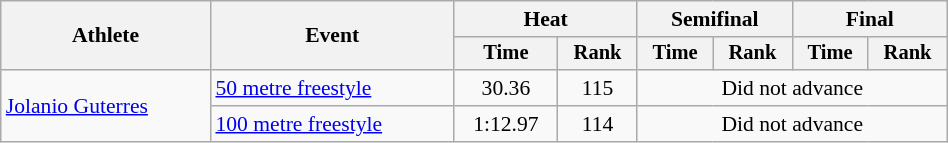<table class="wikitable" style="text-align:center; font-size:90%; width:50%;">
<tr>
<th rowspan="2">Athlete</th>
<th rowspan="2">Event</th>
<th colspan="2">Heat</th>
<th colspan="2">Semifinal</th>
<th colspan="2">Final</th>
</tr>
<tr style="font-size:95%">
<th>Time</th>
<th>Rank</th>
<th>Time</th>
<th>Rank</th>
<th>Time</th>
<th>Rank</th>
</tr>
<tr>
<td align=left rowspan=2><a href='#'>Jolanio Guterres</a></td>
<td align=left><a href='#'>50 metre freestyle</a></td>
<td>30.36</td>
<td>115</td>
<td colspan=4>Did not advance</td>
</tr>
<tr>
<td align=left><a href='#'>100 metre freestyle</a></td>
<td>1:12.97</td>
<td>114</td>
<td colspan=4>Did not advance</td>
</tr>
</table>
